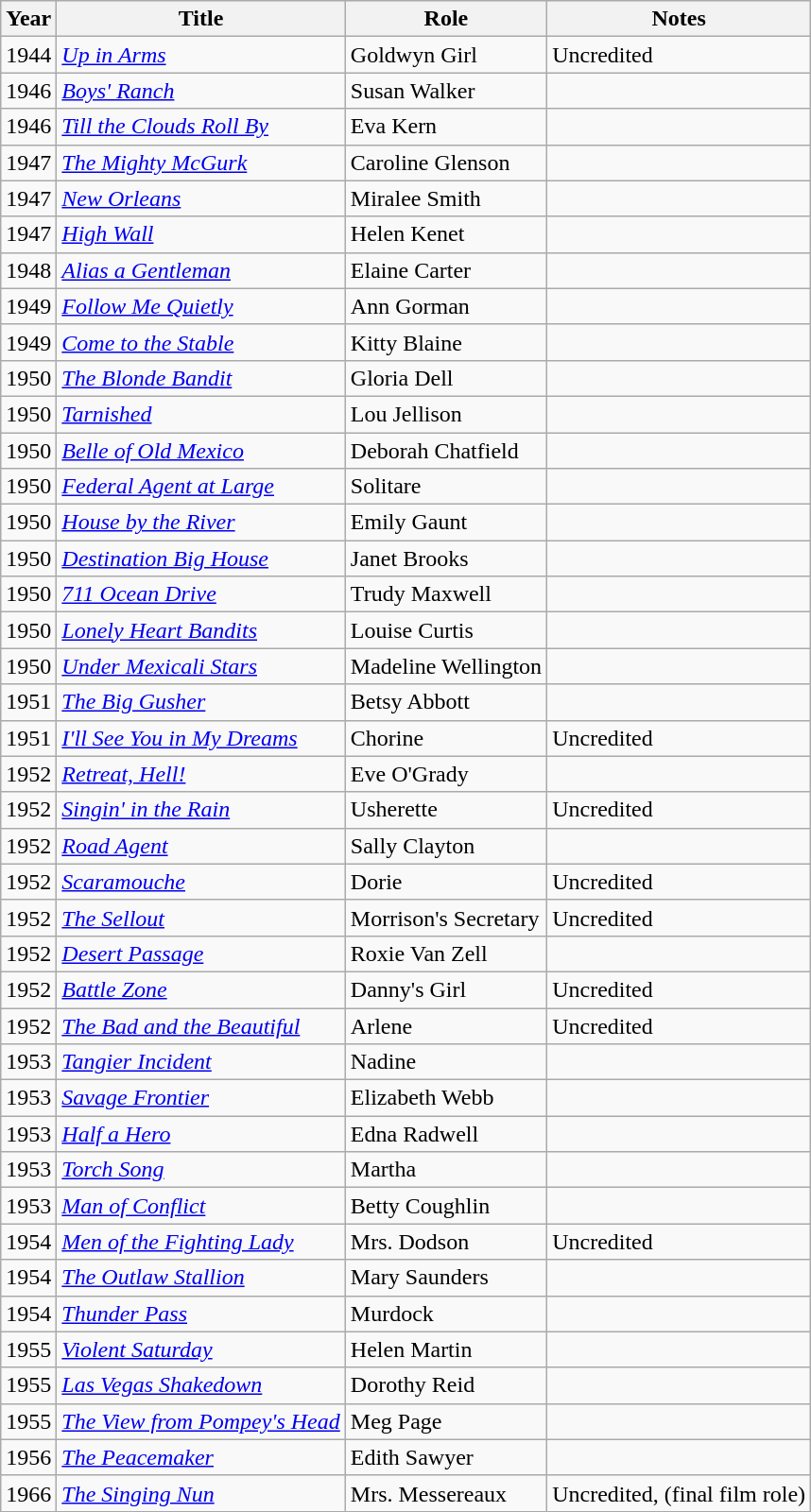<table class="wikitable sortable">
<tr>
<th>Year</th>
<th>Title</th>
<th>Role</th>
<th class="unsortable">Notes</th>
</tr>
<tr>
<td>1944</td>
<td><em><a href='#'>Up in Arms</a></em></td>
<td>Goldwyn Girl</td>
<td>Uncredited</td>
</tr>
<tr>
<td>1946</td>
<td><em><a href='#'>Boys' Ranch</a></em></td>
<td>Susan Walker</td>
<td></td>
</tr>
<tr>
<td>1946</td>
<td><em><a href='#'>Till the Clouds Roll By</a></em></td>
<td>Eva Kern</td>
<td></td>
</tr>
<tr>
<td>1947</td>
<td data-sort-value="Mighty McGurk, The"><em><a href='#'>The Mighty McGurk</a></em></td>
<td>Caroline Glenson</td>
<td></td>
</tr>
<tr>
<td>1947</td>
<td><em><a href='#'>New Orleans</a></em></td>
<td>Miralee Smith</td>
<td></td>
</tr>
<tr>
<td>1947</td>
<td><em><a href='#'>High Wall</a></em></td>
<td>Helen Kenet</td>
<td></td>
</tr>
<tr>
<td>1948</td>
<td><em><a href='#'>Alias a Gentleman</a></em></td>
<td>Elaine Carter</td>
<td></td>
</tr>
<tr>
<td>1949</td>
<td><em><a href='#'>Follow Me Quietly</a></em></td>
<td>Ann Gorman</td>
<td></td>
</tr>
<tr>
<td>1949</td>
<td><em><a href='#'>Come to the Stable</a></em></td>
<td>Kitty Blaine</td>
<td></td>
</tr>
<tr>
<td>1950</td>
<td data-sort-value="Blonde Bandit, The"><em><a href='#'>The Blonde Bandit</a></em></td>
<td>Gloria Dell</td>
<td></td>
</tr>
<tr>
<td>1950</td>
<td><em><a href='#'>Tarnished</a></em></td>
<td>Lou Jellison</td>
<td></td>
</tr>
<tr>
<td>1950</td>
<td><em><a href='#'>Belle of Old Mexico</a></em></td>
<td>Deborah Chatfield</td>
<td></td>
</tr>
<tr>
<td>1950</td>
<td><em><a href='#'>Federal Agent at Large</a></em></td>
<td>Solitare</td>
<td></td>
</tr>
<tr>
<td>1950</td>
<td><em><a href='#'>House by the River</a></em></td>
<td>Emily Gaunt</td>
<td></td>
</tr>
<tr>
<td>1950</td>
<td><em><a href='#'>Destination Big House</a></em></td>
<td>Janet Brooks</td>
<td></td>
</tr>
<tr>
<td>1950</td>
<td><em><a href='#'>711 Ocean Drive</a></em></td>
<td>Trudy Maxwell</td>
<td></td>
</tr>
<tr>
<td>1950</td>
<td><em><a href='#'>Lonely Heart Bandits</a></em></td>
<td>Louise Curtis</td>
<td></td>
</tr>
<tr>
<td>1950</td>
<td><em><a href='#'>Under Mexicali Stars</a></em></td>
<td>Madeline Wellington</td>
<td></td>
</tr>
<tr>
<td>1951</td>
<td data-sort-value="Big Gusher, The"><em><a href='#'>The Big Gusher</a></em></td>
<td>Betsy Abbott</td>
<td></td>
</tr>
<tr>
<td>1951</td>
<td><em><a href='#'>I'll See You in My Dreams</a></em></td>
<td>Chorine</td>
<td>Uncredited</td>
</tr>
<tr>
<td>1952</td>
<td><em><a href='#'>Retreat, Hell!</a></em></td>
<td>Eve O'Grady</td>
<td></td>
</tr>
<tr>
<td>1952</td>
<td><em><a href='#'>Singin' in the Rain</a></em></td>
<td>Usherette</td>
<td>Uncredited</td>
</tr>
<tr>
<td>1952</td>
<td><em><a href='#'>Road Agent</a></em></td>
<td>Sally Clayton</td>
<td></td>
</tr>
<tr>
<td>1952</td>
<td><em><a href='#'>Scaramouche</a></em></td>
<td>Dorie</td>
<td>Uncredited</td>
</tr>
<tr>
<td>1952</td>
<td data-sort-value="Sellout, The"><em><a href='#'>The Sellout</a></em></td>
<td>Morrison's Secretary</td>
<td>Uncredited</td>
</tr>
<tr>
<td>1952</td>
<td><em><a href='#'>Desert Passage</a></em></td>
<td>Roxie Van Zell</td>
<td></td>
</tr>
<tr>
<td>1952</td>
<td><em><a href='#'>Battle Zone</a></em></td>
<td>Danny's Girl</td>
<td>Uncredited</td>
</tr>
<tr>
<td>1952</td>
<td data-sort-value="Bad and the Beautiful, The"><em><a href='#'>The Bad and the Beautiful</a></em></td>
<td>Arlene</td>
<td>Uncredited</td>
</tr>
<tr>
<td>1953</td>
<td><em><a href='#'>Tangier Incident</a></em></td>
<td>Nadine</td>
<td></td>
</tr>
<tr>
<td>1953</td>
<td><em><a href='#'>Savage Frontier</a></em></td>
<td>Elizabeth Webb</td>
<td></td>
</tr>
<tr>
<td>1953</td>
<td><em><a href='#'>Half a Hero</a></em></td>
<td>Edna Radwell</td>
<td></td>
</tr>
<tr>
<td>1953</td>
<td><em><a href='#'>Torch Song</a></em></td>
<td>Martha</td>
<td></td>
</tr>
<tr>
<td>1953</td>
<td><em><a href='#'>Man of Conflict</a></em></td>
<td>Betty Coughlin</td>
<td></td>
</tr>
<tr>
<td>1954</td>
<td><em><a href='#'>Men of the Fighting Lady</a></em></td>
<td>Mrs. Dodson</td>
<td>Uncredited</td>
</tr>
<tr>
<td>1954</td>
<td data-sort-value="Outlaw Stallion, The"><em><a href='#'>The Outlaw Stallion</a></em></td>
<td>Mary Saunders</td>
<td></td>
</tr>
<tr>
<td>1954</td>
<td><em><a href='#'>Thunder Pass</a></em></td>
<td>Murdock</td>
<td></td>
</tr>
<tr>
<td>1955</td>
<td><em><a href='#'>Violent Saturday</a></em></td>
<td>Helen Martin</td>
<td></td>
</tr>
<tr>
<td>1955</td>
<td><em><a href='#'>Las Vegas Shakedown</a></em></td>
<td>Dorothy Reid</td>
<td></td>
</tr>
<tr>
<td>1955</td>
<td data-sort-value="View from Pompey's Head, The"><em><a href='#'>The View from Pompey's Head</a></em></td>
<td>Meg Page</td>
<td></td>
</tr>
<tr>
<td>1956</td>
<td data-sort-value="Peacemaker, The"><em><a href='#'>The Peacemaker</a></em></td>
<td>Edith Sawyer</td>
<td></td>
</tr>
<tr>
<td>1966</td>
<td data-sort-value="Singing Nun, The"><em><a href='#'>The Singing Nun</a></em></td>
<td>Mrs. Messereaux</td>
<td>Uncredited, (final film role)</td>
</tr>
</table>
